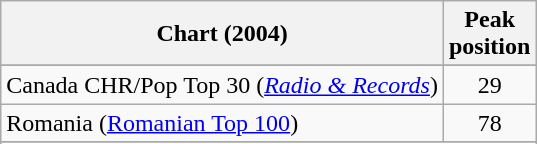<table class="wikitable sortable">
<tr>
<th>Chart (2004)</th>
<th>Peak<br>position</th>
</tr>
<tr>
</tr>
<tr>
<td>Canada CHR/Pop Top 30 (<em><a href='#'>Radio & Records</a></em>)</td>
<td style="text-align:center;">29</td>
</tr>
<tr>
<td>Romania (<a href='#'>Romanian Top 100</a>)</td>
<td style="text-align:center;">78</td>
</tr>
<tr>
</tr>
<tr>
</tr>
</table>
